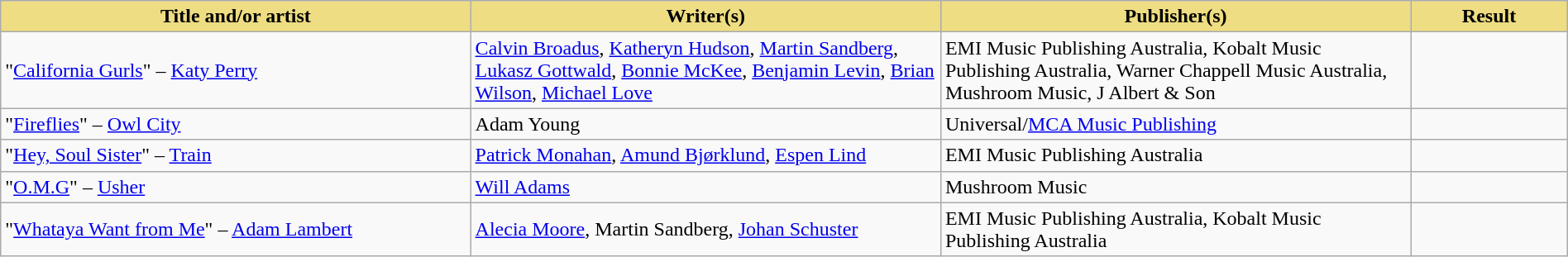<table class="wikitable" width=100%>
<tr>
<th style="width:30%;background:#EEDD82;">Title and/or artist</th>
<th style="width:30%;background:#EEDD82;">Writer(s)</th>
<th style="width:30%;background:#EEDD82;">Publisher(s)</th>
<th style="width:10%;background:#EEDD82;">Result</th>
</tr>
<tr>
<td>"<a href='#'>California Gurls</a>" – <a href='#'>Katy Perry</a></td>
<td><a href='#'>Calvin Broadus</a>, <a href='#'>Katheryn Hudson</a>, <a href='#'>Martin Sandberg</a>, <a href='#'>Lukasz Gottwald</a>, <a href='#'>Bonnie McKee</a>, <a href='#'>Benjamin Levin</a>, <a href='#'>Brian Wilson</a>, <a href='#'>Michael Love</a></td>
<td>EMI Music Publishing Australia, Kobalt Music Publishing Australia, Warner Chappell Music Australia, Mushroom Music, J Albert & Son</td>
<td></td>
</tr>
<tr>
<td>"<a href='#'>Fireflies</a>" – <a href='#'>Owl City</a></td>
<td>Adam Young</td>
<td>Universal/<a href='#'>MCA Music Publishing</a></td>
<td></td>
</tr>
<tr>
<td>"<a href='#'>Hey, Soul Sister</a>" – <a href='#'>Train</a></td>
<td><a href='#'>Patrick Monahan</a>, <a href='#'>Amund Bjørklund</a>, <a href='#'>Espen Lind</a></td>
<td>EMI Music Publishing Australia</td>
<td></td>
</tr>
<tr>
<td>"<a href='#'>O.M.G</a>" – <a href='#'>Usher</a></td>
<td><a href='#'>Will Adams</a></td>
<td>Mushroom Music</td>
<td></td>
</tr>
<tr>
<td>"<a href='#'>Whataya Want from Me</a>" – <a href='#'>Adam Lambert</a></td>
<td><a href='#'>Alecia Moore</a>, Martin Sandberg, <a href='#'>Johan Schuster</a></td>
<td>EMI Music Publishing Australia, Kobalt Music Publishing Australia</td>
<td></td>
</tr>
</table>
